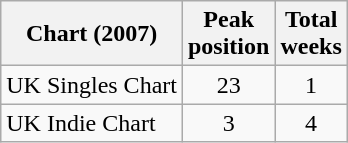<table class="wikitable sortable">
<tr>
<th>Chart (2007)</th>
<th>Peak<br>position</th>
<th>Total<br>weeks</th>
</tr>
<tr>
<td align="left">UK Singles Chart</td>
<td style="text-align:center;">23</td>
<td style="text-align:center;">1</td>
</tr>
<tr>
<td align="left">UK Indie Chart</td>
<td style="text-align:center;">3</td>
<td style="text-align:center;">4</td>
</tr>
</table>
